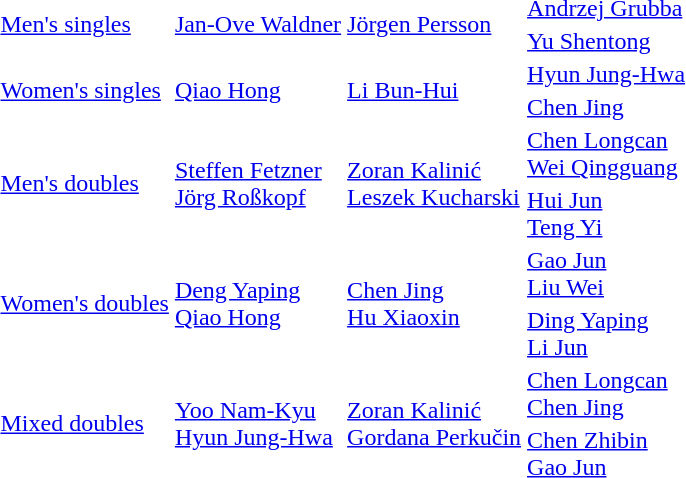<table>
<tr>
<td rowspan=2><a href='#'>Men's singles</a></td>
<td rowspan=2> <a href='#'>Jan-Ove Waldner</a></td>
<td rowspan=2> <a href='#'>Jörgen Persson</a></td>
<td> <a href='#'>Andrzej Grubba</a></td>
</tr>
<tr>
<td> <a href='#'>Yu Shentong</a></td>
</tr>
<tr |>
<td rowspan=2><a href='#'>Women's singles</a></td>
<td rowspan=2> <a href='#'>Qiao Hong</a></td>
<td rowspan=2> <a href='#'>Li Bun-Hui</a></td>
<td> <a href='#'>Hyun Jung-Hwa</a></td>
</tr>
<tr>
<td> <a href='#'>Chen Jing</a></td>
</tr>
<tr>
<td rowspan=2><a href='#'>Men's doubles</a></td>
<td rowspan=2> <a href='#'>Steffen Fetzner</a><br> <a href='#'>Jörg Roßkopf</a></td>
<td rowspan=2> <a href='#'>Zoran Kalinić</a><br> <a href='#'>Leszek Kucharski</a></td>
<td> <a href='#'>Chen Longcan</a><br> <a href='#'>Wei Qingguang</a></td>
</tr>
<tr>
<td> <a href='#'>Hui Jun</a><br> <a href='#'>Teng Yi</a></td>
</tr>
<tr>
<td rowspan=2><a href='#'>Women's doubles</a></td>
<td rowspan=2> <a href='#'>Deng Yaping</a><br> <a href='#'>Qiao Hong</a></td>
<td rowspan=2> <a href='#'>Chen Jing</a><br> <a href='#'>Hu Xiaoxin</a></td>
<td> <a href='#'>Gao Jun</a><br> <a href='#'>Liu Wei</a></td>
</tr>
<tr>
<td> <a href='#'>Ding Yaping</a><br> <a href='#'>Li Jun</a></td>
</tr>
<tr>
<td rowspan=2><a href='#'>Mixed doubles</a></td>
<td rowspan=2> <a href='#'>Yoo Nam-Kyu</a><br> <a href='#'>Hyun Jung-Hwa</a></td>
<td rowspan=2> <a href='#'>Zoran Kalinić</a><br> <a href='#'>Gordana Perkučin</a></td>
<td> <a href='#'>Chen Longcan</a><br> <a href='#'>Chen Jing</a></td>
</tr>
<tr>
<td> <a href='#'>Chen Zhibin</a><br> <a href='#'>Gao Jun</a></td>
</tr>
</table>
